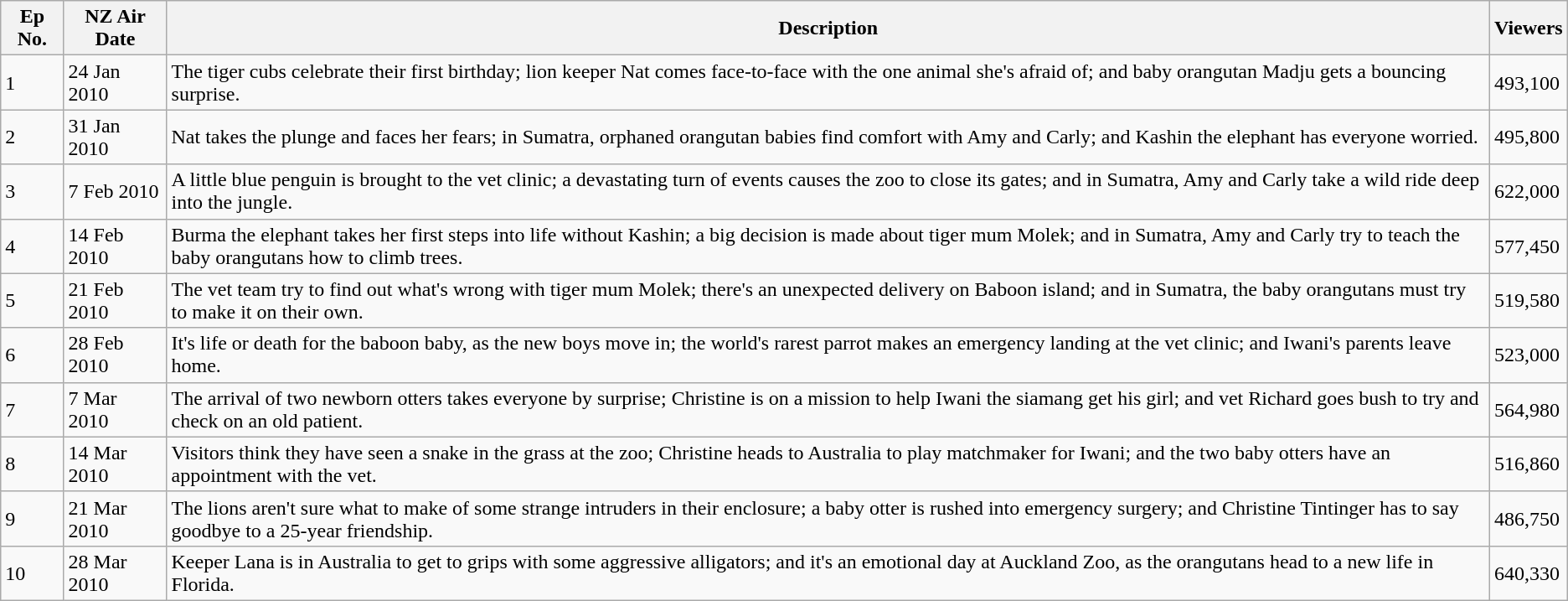<table class="wikitable">
<tr>
<th>Ep No.</th>
<th>NZ Air Date</th>
<th>Description</th>
<th>Viewers</th>
</tr>
<tr>
<td>1</td>
<td>24 Jan 2010</td>
<td>The tiger cubs celebrate their first birthday; lion keeper Nat comes face-to-face with the one animal she's afraid of; and baby orangutan Madju gets a bouncing surprise.</td>
<td>493,100</td>
</tr>
<tr>
<td>2</td>
<td>31 Jan 2010</td>
<td>Nat takes the plunge and faces her fears; in Sumatra, orphaned orangutan babies find comfort with Amy and Carly; and Kashin the elephant has everyone worried.</td>
<td>495,800</td>
</tr>
<tr>
<td>3</td>
<td>7 Feb 2010</td>
<td>A little blue penguin is brought to the vet clinic; a devastating turn of events causes the zoo to close its gates; and in Sumatra, Amy and Carly take a wild ride deep into the jungle.</td>
<td>622,000</td>
</tr>
<tr>
<td>4</td>
<td>14 Feb 2010</td>
<td>Burma the elephant takes her first steps into life without Kashin; a big decision is made about tiger mum Molek; and in Sumatra, Amy and Carly try to teach the baby orangutans how to climb trees.</td>
<td>577,450</td>
</tr>
<tr>
<td>5</td>
<td>21 Feb 2010</td>
<td>The vet team try to find out what's wrong with tiger mum Molek; there's an unexpected delivery on Baboon island; and in Sumatra, the baby orangutans must try to make it on their own.</td>
<td>519,580</td>
</tr>
<tr>
<td>6</td>
<td>28 Feb 2010</td>
<td>It's life or death for the baboon baby, as the new boys move in; the world's rarest parrot makes an emergency landing at the vet clinic; and Iwani's parents leave home.</td>
<td>523,000</td>
</tr>
<tr>
<td>7</td>
<td>7 Mar 2010</td>
<td>The arrival of two newborn otters takes everyone by surprise; Christine is on a mission to help Iwani the siamang get his girl; and vet Richard goes bush to try and check on an old patient.</td>
<td>564,980</td>
</tr>
<tr>
<td>8</td>
<td>14 Mar 2010</td>
<td>Visitors think they have seen a snake in the grass at the zoo; Christine heads to Australia to play matchmaker for Iwani; and the two baby otters have an appointment with the vet.</td>
<td>516,860</td>
</tr>
<tr>
<td>9</td>
<td>21 Mar 2010</td>
<td>The lions aren't sure what to make of some strange intruders in their enclosure; a baby otter is rushed into emergency surgery; and Christine Tintinger has to say goodbye to a 25-year friendship.</td>
<td>486,750</td>
</tr>
<tr>
<td>10</td>
<td>28 Mar 2010</td>
<td>Keeper Lana is in Australia to get to grips with some aggressive alligators; and it's an emotional day at Auckland Zoo, as the orangutans head to a new life in Florida.</td>
<td>640,330</td>
</tr>
</table>
